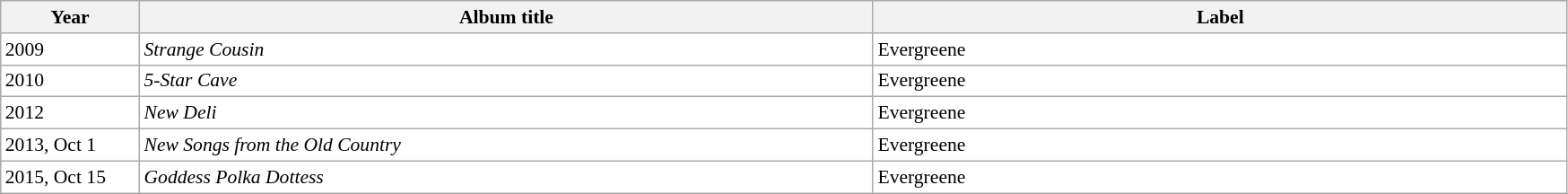<table class="wikitable collapsible sortable" border="0" cellpadding="1" style="color: black; background-color: #FFFFFF; font-size:90%; width="45%">
<tr>
<th>Year</th>
<th>Album title</th>
<th>Label</th>
</tr>
<tr valign="top">
<td width="7%">2009</td>
<td width="37%"><em>Strange Cousin</em></td>
<td width="35%">Evergreene</td>
</tr>
<tr>
<td>2010</td>
<td><em>5-Star Cave</em></td>
<td>Evergreene</td>
</tr>
<tr>
<td>2012</td>
<td><em>New Deli</em></td>
<td>Evergreene</td>
</tr>
<tr>
<td>2013, Oct 1</td>
<td><em>New Songs from the Old Country</em></td>
<td>Evergreene</td>
</tr>
<tr>
<td>2015, Oct 15</td>
<td><em>Goddess Polka Dottess</em></td>
<td>Evergreene</td>
</tr>
</table>
